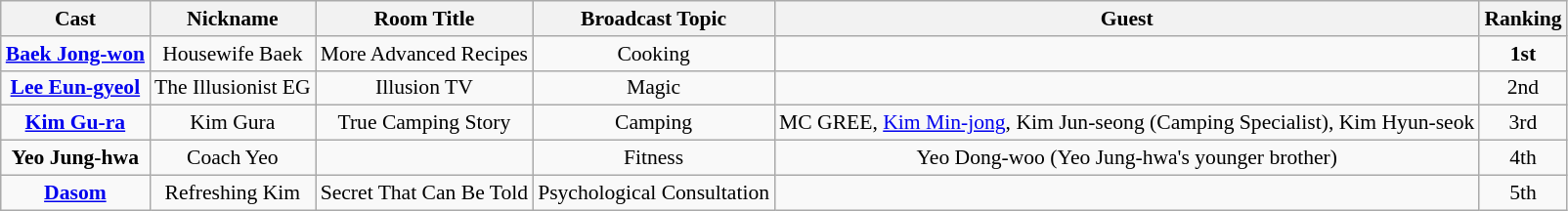<table class="wikitable" style="font-size:90%;">
<tr>
<th>Cast</th>
<th>Nickname</th>
<th>Room Title</th>
<th>Broadcast Topic</th>
<th>Guest</th>
<th>Ranking</th>
</tr>
<tr align="center">
<td><strong><a href='#'>Baek Jong-won</a></strong></td>
<td>Housewife Baek</td>
<td>More Advanced Recipes</td>
<td>Cooking</td>
<td></td>
<td><strong>1st</strong></td>
</tr>
<tr align="center">
<td><strong><a href='#'>Lee Eun-gyeol</a></strong></td>
<td>The Illusionist EG</td>
<td>Illusion TV</td>
<td>Magic</td>
<td></td>
<td>2nd</td>
</tr>
<tr align="center">
<td><strong><a href='#'>Kim Gu-ra</a></strong></td>
<td>Kim Gura</td>
<td>True Camping Story</td>
<td>Camping</td>
<td>MC GREE, <a href='#'>Kim Min-jong</a>, Kim Jun-seong (Camping Specialist), Kim Hyun-seok</td>
<td>3rd</td>
</tr>
<tr align="center">
<td><strong>Yeo Jung-hwa</strong></td>
<td>Coach Yeo</td>
<td></td>
<td>Fitness</td>
<td>Yeo Dong-woo (Yeo Jung-hwa's younger brother)</td>
<td>4th</td>
</tr>
<tr align="center">
<td><strong><a href='#'>Dasom</a></strong></td>
<td>Refreshing Kim</td>
<td>Secret That Can Be Told</td>
<td>Psychological Consultation</td>
<td></td>
<td>5th</td>
</tr>
</table>
